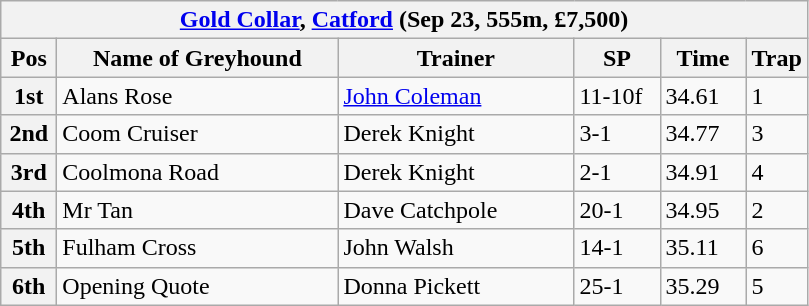<table class="wikitable">
<tr>
<th colspan="6"><a href='#'>Gold Collar</a>, <a href='#'>Catford</a> (Sep 23, 555m, £7,500)</th>
</tr>
<tr>
<th width=30>Pos</th>
<th width=180>Name of Greyhound</th>
<th width=150>Trainer</th>
<th width=50>SP</th>
<th width=50>Time</th>
<th width=30>Trap</th>
</tr>
<tr>
<th>1st</th>
<td>Alans Rose</td>
<td><a href='#'>John Coleman</a></td>
<td>11-10f</td>
<td>34.61</td>
<td>1</td>
</tr>
<tr>
<th>2nd</th>
<td>Coom Cruiser</td>
<td>Derek Knight</td>
<td>3-1</td>
<td>34.77</td>
<td>3</td>
</tr>
<tr>
<th>3rd</th>
<td>Coolmona Road</td>
<td>Derek Knight</td>
<td>2-1</td>
<td>34.91</td>
<td>4</td>
</tr>
<tr>
<th>4th</th>
<td>Mr Tan</td>
<td>Dave Catchpole</td>
<td>20-1</td>
<td>34.95</td>
<td>2</td>
</tr>
<tr>
<th>5th</th>
<td>Fulham Cross</td>
<td>John Walsh</td>
<td>14-1</td>
<td>35.11</td>
<td>6</td>
</tr>
<tr>
<th>6th</th>
<td>Opening Quote</td>
<td>Donna Pickett</td>
<td>25-1</td>
<td>35.29</td>
<td>5</td>
</tr>
</table>
